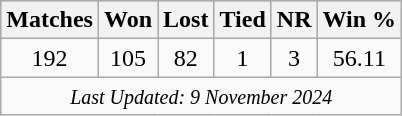<table class="wikitable plainrowheaders sortable"  style="text-align:center;">
<tr style="background:#9cf;">
<th scope="col">Matches</th>
<th scope="col">Won</th>
<th scope="col">Lost</th>
<th scope="col">Tied</th>
<th scope="col">NR</th>
<th scope="col">Win %</th>
</tr>
<tr>
<td>192</td>
<td>105</td>
<td>82</td>
<td>1</td>
<td>3</td>
<td>56.11</td>
</tr>
<tr>
<td colspan=6><small><em>Last Updated: 9 November 2024</em></small></td>
</tr>
</table>
